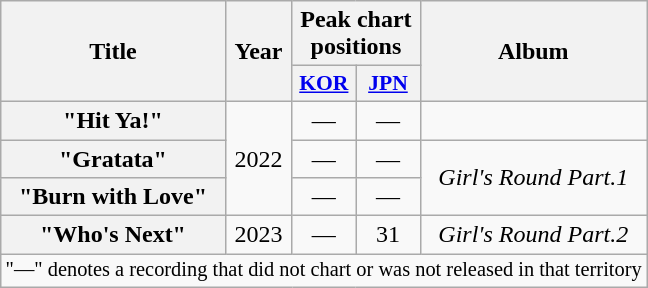<table class="wikitable plainrowheaders" style="text-align:center">
<tr>
<th rowspan="2" scope="col">Title</th>
<th rowspan="2" scope="col">Year</th>
<th colspan="2" scope="col">Peak chart<br>positions</th>
<th rowspan="2" scope="col">Album</th>
</tr>
<tr>
<th scope="col" style="font-size:90%; width:2.5em"><a href='#'>KOR</a></th>
<th scope="col" style="font-size:90%; width:2.5em"><a href='#'>JPN</a><br></th>
</tr>
<tr>
<th scope="row">"Hit Ya!"</th>
<td rowspan="3">2022</td>
<td>—</td>
<td>—</td>
<td></td>
</tr>
<tr>
<th scope="row">"Gratata"</th>
<td>—</td>
<td>—</td>
<td rowspan="2"><em>Girl's Round Part.1</em></td>
</tr>
<tr>
<th scope="row">"Burn with Love"</th>
<td>—</td>
<td>—</td>
</tr>
<tr>
<th scope="row">"Who's Next"</th>
<td>2023</td>
<td>—</td>
<td>31</td>
<td><em>Girl's Round Part.2</em></td>
</tr>
<tr>
<td colspan="5" style="font-size:85%">"—" denotes a recording that did not chart or was not released in that territory</td>
</tr>
</table>
